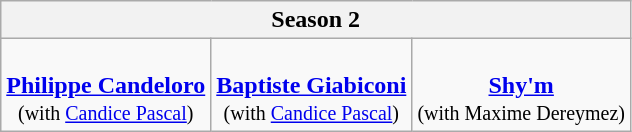<table class="wikitable" style="float:left; margin:0.5em;">
<tr>
<th colspan="3"><strong>Season 2</strong></th>
</tr>
<tr>
<td align="center"><br><strong><a href='#'>Philippe Candeloro</a></strong><br><small>(with <a href='#'>Candice Pascal</a>)</small></td>
<td align="center"><br><strong><a href='#'>Baptiste Giabiconi</a></strong><br><small>(with <a href='#'>Candice Pascal</a>)</small></td>
<td align="center"><br><strong><a href='#'>Shy'm</a></strong><br><small>(with Maxime Dereymez)</small></td>
</tr>
</table>
